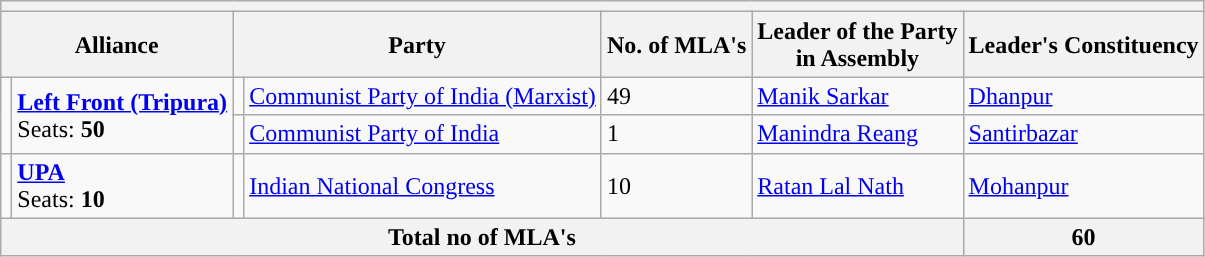<table class="wikitable">
<tr>
<th colspan=10></th>
</tr>
<tr>
<th colspan="2">Alliance</th>
<th colspan="2">Party</th>
<th>No. of MLA's</th>
<th>Leader of the Party<br>in Assembly</th>
<th>Leader's Constituency</th>
</tr>
<tr>
<td rowspan="2" style="background:"></td>
<td rowspan="2"><strong><a href='#'>Left Front (Tripura)</a></strong><br>Seats: <strong>50</strong></td>
<td style="background:"></td>
<td><a href='#'>Communist Party of India (Marxist)</a></td>
<td>49</td>
<td><a href='#'>Manik Sarkar</a></td>
<td><a href='#'>Dhanpur</a></td>
</tr>
<tr>
<td style="background:"></td>
<td><a href='#'>Communist Party of India</a></td>
<td>1</td>
<td><a href='#'>Manindra Reang</a></td>
<td><a href='#'>Santirbazar</a></td>
</tr>
<tr>
<td rowspan="1" style="background:"></td>
<td rowspan="1"><a href='#'><strong>UPA</strong></a><br>Seats: <strong>10</strong></td>
<td style="background:"></td>
<td><a href='#'>Indian National Congress</a></td>
<td>10</td>
<td><a href='#'>Ratan Lal Nath</a></td>
<td><a href='#'>Mohanpur</a></td>
</tr>
<tr>
<th colspan="6">Total no of MLA's</th>
<th colspan="3">60</th>
</tr>
</table>
